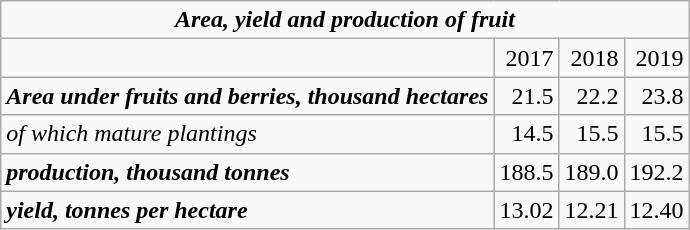<table class="wikitable">
<tr>
<td colspan="4" align="center"><strong><em>Area, yield and production of fruit</em></strong></td>
</tr>
<tr>
<td></td>
<td align="right">2017</td>
<td align="right">2018</td>
<td align="right">2019</td>
</tr>
<tr>
<td><strong><em>Area under fruits and berries,  thousand hectares</em></strong></td>
<td align="right">21.5</td>
<td align="right">22.2</td>
<td align="right">23.8</td>
</tr>
<tr>
<td><em>of  which mature plantings</em></td>
<td align="right">14.5</td>
<td align="right">15.5</td>
<td align="right">15.5</td>
</tr>
<tr>
<td><strong><em>production, thousand tonnes</em></strong></td>
<td align="right">188.5</td>
<td align="right">189.0</td>
<td align="right">192.2</td>
</tr>
<tr>
<td><strong><em>yield, tonnes per hectare</em></strong></td>
<td align="right">13.02</td>
<td align="right">12.21</td>
<td align="right">12.40</td>
</tr>
</table>
